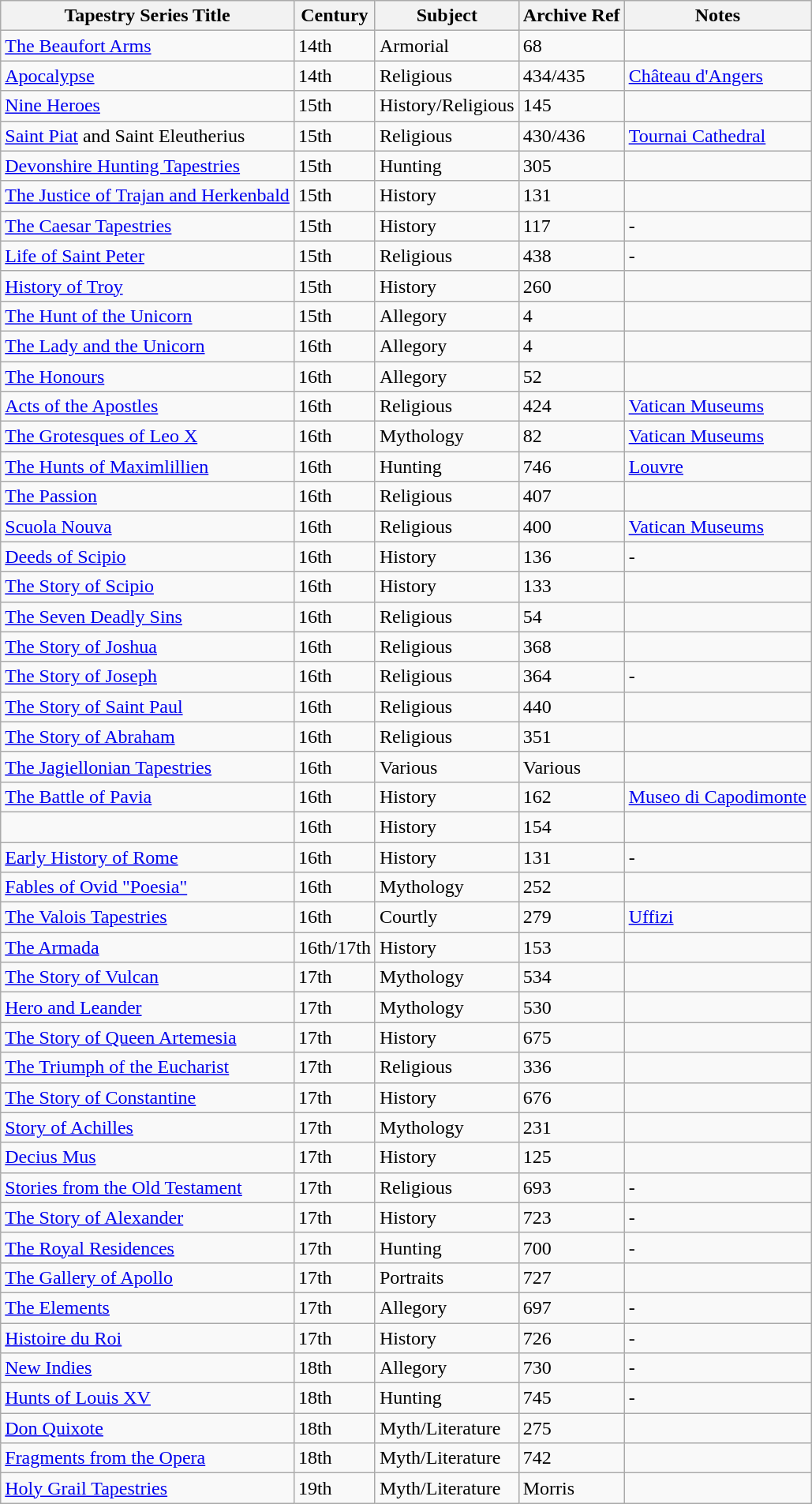<table class= "wikitable collapsible">
<tr>
<th>Tapestry Series Title</th>
<th>Century</th>
<th>Subject</th>
<th>Archive Ref</th>
<th>Notes</th>
</tr>
<tr>
<td><a href='#'>The Beaufort Arms</a></td>
<td>14th</td>
<td>Armorial</td>
<td>68</td>
<td></td>
</tr>
<tr>
<td><a href='#'>Apocalypse</a></td>
<td>14th</td>
<td>Religious</td>
<td>434/435</td>
<td><a href='#'>Château d'Angers</a></td>
</tr>
<tr>
<td><a href='#'>Nine Heroes</a></td>
<td>15th</td>
<td>History/Religious</td>
<td>145</td>
<td></td>
</tr>
<tr>
<td><a href='#'>Saint Piat</a> and Saint Eleutherius</td>
<td>15th</td>
<td>Religious</td>
<td>430/436</td>
<td><a href='#'>Tournai Cathedral</a></td>
</tr>
<tr>
<td><a href='#'>Devonshire Hunting Tapestries</a></td>
<td>15th</td>
<td>Hunting</td>
<td>305</td>
<td></td>
</tr>
<tr>
<td><a href='#'>The Justice of Trajan and Herkenbald</a></td>
<td>15th</td>
<td>History</td>
<td>131</td>
<td></td>
</tr>
<tr>
<td><a href='#'>The Caesar Tapestries</a></td>
<td>15th</td>
<td>History</td>
<td>117</td>
<td>-</td>
</tr>
<tr>
<td><a href='#'>Life of Saint Peter</a></td>
<td>15th</td>
<td>Religious</td>
<td>438</td>
<td>-</td>
</tr>
<tr>
<td><a href='#'>History of Troy</a></td>
<td>15th</td>
<td>History</td>
<td>260</td>
<td></td>
</tr>
<tr>
<td><a href='#'>The Hunt of the Unicorn</a></td>
<td>15th</td>
<td>Allegory</td>
<td>4</td>
<td></td>
</tr>
<tr>
<td><a href='#'>The Lady and the Unicorn</a></td>
<td>16th</td>
<td>Allegory</td>
<td>4</td>
<td></td>
</tr>
<tr>
<td><a href='#'>The Honours</a></td>
<td>16th</td>
<td>Allegory</td>
<td>52</td>
<td></td>
</tr>
<tr>
<td><a href='#'>Acts of the Apostles</a></td>
<td>16th</td>
<td>Religious</td>
<td>424</td>
<td><a href='#'>Vatican Museums</a></td>
</tr>
<tr>
<td><a href='#'>The Grotesques of Leo X</a></td>
<td>16th</td>
<td>Mythology</td>
<td>82</td>
<td><a href='#'>Vatican Museums</a></td>
</tr>
<tr>
<td><a href='#'>The Hunts of Maximlillien</a></td>
<td>16th</td>
<td>Hunting</td>
<td>746</td>
<td><a href='#'>Louvre</a></td>
</tr>
<tr>
<td><a href='#'>The Passion</a></td>
<td>16th</td>
<td>Religious</td>
<td>407</td>
<td></td>
</tr>
<tr>
<td><a href='#'>Scuola Nouva</a></td>
<td>16th</td>
<td>Religious</td>
<td>400</td>
<td><a href='#'>Vatican Museums</a></td>
</tr>
<tr>
<td><a href='#'>Deeds of Scipio</a></td>
<td>16th</td>
<td>History</td>
<td>136</td>
<td>-</td>
</tr>
<tr>
<td><a href='#'>The Story of Scipio</a></td>
<td>16th</td>
<td>History</td>
<td>133</td>
<td></td>
</tr>
<tr>
<td><a href='#'>The Seven Deadly Sins</a></td>
<td>16th</td>
<td>Religious</td>
<td>54</td>
<td></td>
</tr>
<tr>
<td><a href='#'>The Story of Joshua</a></td>
<td>16th</td>
<td>Religious</td>
<td>368</td>
<td></td>
</tr>
<tr>
<td><a href='#'>The Story of Joseph</a></td>
<td>16th</td>
<td>Religious</td>
<td>364</td>
<td>-</td>
</tr>
<tr>
<td><a href='#'>The Story of Saint Paul</a></td>
<td>16th</td>
<td>Religious</td>
<td>440</td>
<td></td>
</tr>
<tr>
<td><a href='#'>The Story of Abraham</a></td>
<td>16th</td>
<td>Religious</td>
<td>351</td>
<td></td>
</tr>
<tr>
<td><a href='#'>The Jagiellonian Tapestries</a></td>
<td>16th</td>
<td>Various</td>
<td>Various</td>
<td></td>
</tr>
<tr>
<td><a href='#'>The Battle of Pavia</a></td>
<td>16th</td>
<td>History</td>
<td>162</td>
<td><a href='#'>Museo di Capodimonte</a></td>
</tr>
<tr>
<td></td>
<td>16th</td>
<td>History</td>
<td>154</td>
<td></td>
</tr>
<tr>
<td><a href='#'>Early History of Rome</a></td>
<td>16th</td>
<td>History</td>
<td>131</td>
<td>-</td>
</tr>
<tr>
<td><a href='#'>Fables of Ovid "Poesia"</a></td>
<td>16th</td>
<td>Mythology</td>
<td>252</td>
<td></td>
</tr>
<tr>
<td><a href='#'>The Valois Tapestries</a></td>
<td>16th</td>
<td>Courtly</td>
<td>279</td>
<td><a href='#'>Uffizi</a></td>
</tr>
<tr>
<td><a href='#'>The Armada</a></td>
<td>16th/17th</td>
<td>History</td>
<td>153</td>
<td></td>
</tr>
<tr>
<td><a href='#'>The Story of Vulcan</a></td>
<td>17th</td>
<td>Mythology</td>
<td>534</td>
<td></td>
</tr>
<tr>
<td><a href='#'>Hero and Leander</a></td>
<td>17th</td>
<td>Mythology</td>
<td>530</td>
<td></td>
</tr>
<tr>
<td><a href='#'>The Story of Queen Artemesia</a></td>
<td>17th</td>
<td>History</td>
<td>675</td>
<td></td>
</tr>
<tr>
<td><a href='#'>The Triumph of the Eucharist</a></td>
<td>17th</td>
<td>Religious</td>
<td>336</td>
<td></td>
</tr>
<tr>
<td><a href='#'>The Story of Constantine</a></td>
<td>17th</td>
<td>History</td>
<td>676</td>
<td></td>
</tr>
<tr>
<td><a href='#'>Story of Achilles</a></td>
<td>17th</td>
<td>Mythology</td>
<td>231</td>
<td></td>
</tr>
<tr>
<td><a href='#'>Decius Mus</a></td>
<td>17th</td>
<td>History</td>
<td>125</td>
<td></td>
</tr>
<tr>
<td><a href='#'>Stories from the Old Testament</a></td>
<td>17th</td>
<td>Religious</td>
<td>693</td>
<td>-</td>
</tr>
<tr>
<td><a href='#'>The Story of Alexander</a></td>
<td>17th</td>
<td>History</td>
<td>723</td>
<td>-</td>
</tr>
<tr>
<td><a href='#'>The Royal Residences</a></td>
<td>17th</td>
<td>Hunting</td>
<td>700</td>
<td>-</td>
</tr>
<tr>
<td><a href='#'>The Gallery of Apollo</a></td>
<td>17th</td>
<td>Portraits</td>
<td>727</td>
<td></td>
</tr>
<tr>
<td><a href='#'>The Elements</a></td>
<td>17th</td>
<td>Allegory</td>
<td>697</td>
<td>-</td>
</tr>
<tr>
<td><a href='#'>Histoire du Roi</a></td>
<td>17th</td>
<td>History</td>
<td>726</td>
<td>-</td>
</tr>
<tr>
<td><a href='#'>New Indies</a></td>
<td>18th</td>
<td>Allegory</td>
<td>730</td>
<td>-</td>
</tr>
<tr>
<td><a href='#'>Hunts of Louis XV</a></td>
<td>18th</td>
<td>Hunting</td>
<td>745</td>
<td>-</td>
</tr>
<tr>
<td><a href='#'>Don Quixote</a></td>
<td>18th</td>
<td>Myth/Literature</td>
<td>275</td>
<td></td>
</tr>
<tr>
<td><a href='#'>Fragments from the Opera</a></td>
<td>18th</td>
<td>Myth/Literature</td>
<td>742</td>
<td></td>
</tr>
<tr>
<td><a href='#'>Holy Grail Tapestries</a></td>
<td>19th</td>
<td>Myth/Literature</td>
<td>Morris</td>
<td></td>
</tr>
</table>
